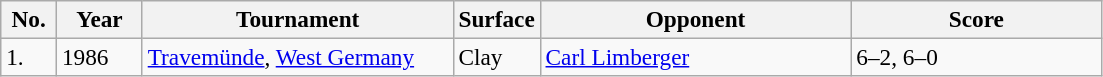<table class="sortable wikitable" style=font-size:97%>
<tr>
<th width=30>No.</th>
<th width=50>Year</th>
<th width=200>Tournament</th>
<th width=50>Surface</th>
<th width=200>Opponent</th>
<th width=160>Score</th>
</tr>
<tr>
<td>1.</td>
<td>1986</td>
<td><a href='#'>Travemünde</a>, <a href='#'>West Germany</a></td>
<td>Clay</td>
<td> <a href='#'>Carl Limberger</a></td>
<td>6–2, 6–0</td>
</tr>
</table>
